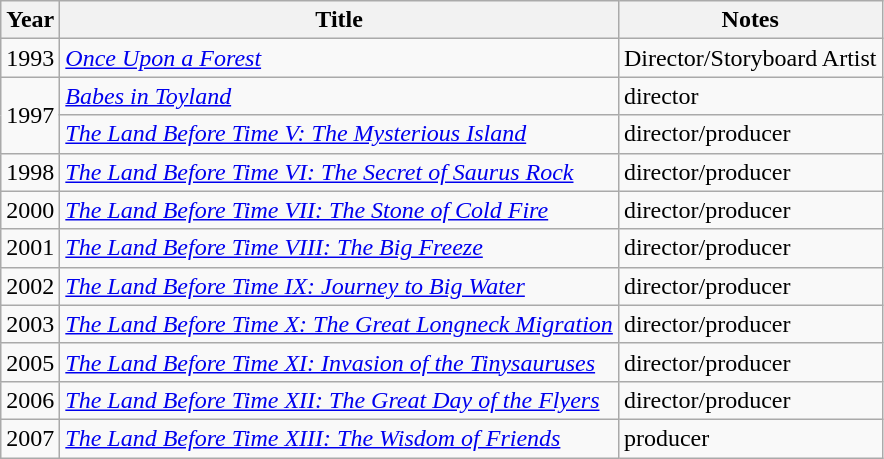<table class="wikitable sortable">
<tr>
<th>Year</th>
<th>Title</th>
<th>Notes</th>
</tr>
<tr>
<td>1993</td>
<td><em><a href='#'>Once Upon a Forest</a></em></td>
<td>Director/Storyboard Artist</td>
</tr>
<tr>
<td rowspan=2>1997</td>
<td><em><a href='#'>Babes in Toyland</a></em></td>
<td>director</td>
</tr>
<tr>
<td><em><a href='#'>The Land Before Time V: The Mysterious Island</a></em></td>
<td>director/producer</td>
</tr>
<tr>
<td>1998</td>
<td><em><a href='#'>The Land Before Time VI: The Secret of Saurus Rock</a></em></td>
<td>director/producer</td>
</tr>
<tr>
<td>2000</td>
<td><em><a href='#'>The Land Before Time VII: The Stone of Cold Fire</a></em></td>
<td>director/producer</td>
</tr>
<tr>
<td>2001</td>
<td><em><a href='#'>The Land Before Time VIII: The Big Freeze</a></em></td>
<td>director/producer</td>
</tr>
<tr>
<td>2002</td>
<td><em><a href='#'>The Land Before Time IX: Journey to Big Water</a></em></td>
<td>director/producer</td>
</tr>
<tr>
<td>2003</td>
<td><em><a href='#'>The Land Before Time X: The Great Longneck Migration</a></em></td>
<td>director/producer</td>
</tr>
<tr>
<td>2005</td>
<td><em><a href='#'>The Land Before Time XI: Invasion of the Tinysauruses</a></em></td>
<td>director/producer</td>
</tr>
<tr>
<td>2006</td>
<td><em><a href='#'>The Land Before Time XII: The Great Day of the Flyers</a></em></td>
<td>director/producer</td>
</tr>
<tr>
<td>2007</td>
<td><em><a href='#'>The Land Before Time XIII: The Wisdom of Friends</a></em></td>
<td>producer</td>
</tr>
</table>
